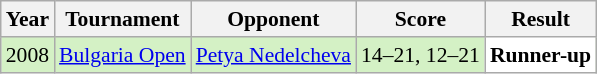<table class="sortable wikitable" style="font-size: 90%;">
<tr>
<th>Year</th>
<th>Tournament</th>
<th>Opponent</th>
<th>Score</th>
<th>Result</th>
</tr>
<tr style="background:#D4F1C5">
<td align="center">2008</td>
<td align="left"><a href='#'>Bulgaria Open</a></td>
<td align="left"> <a href='#'>Petya Nedelcheva</a></td>
<td align="left">14–21, 12–21</td>
<td style="text-align:left; background:white"> <strong>Runner-up</strong></td>
</tr>
</table>
